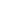<table style="float:right; background:#fff;">
<tr>
<td></td>
</tr>
</table>
